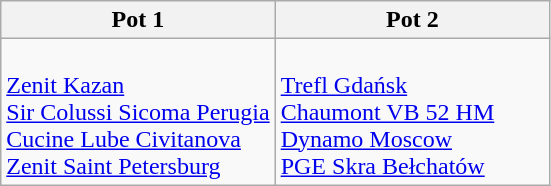<table class="wikitable">
<tr>
<th width=50%>Pot 1</th>
<th width=50%>Pot 2</th>
</tr>
<tr>
<td><br> <a href='#'>Zenit Kazan</a> <br>
 <a href='#'>Sir Colussi Sicoma Perugia</a> <br>
 <a href='#'>Cucine Lube Civitanova</a> <br>
 <a href='#'>Zenit Saint Petersburg</a></td>
<td><br> <a href='#'>Trefl Gdańsk</a> <br>
 <a href='#'>Chaumont VB 52 HM</a> <br>
 <a href='#'>Dynamo Moscow</a> <br>
 <a href='#'>PGE Skra Bełchatów</a></td>
</tr>
</table>
